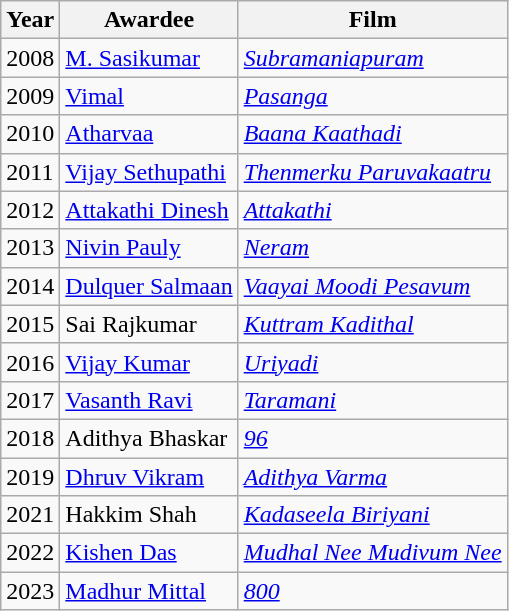<table class="wikitable">
<tr>
<th>Year</th>
<th>Awardee</th>
<th>Film</th>
</tr>
<tr>
<td>2008</td>
<td><a href='#'>M. Sasikumar</a></td>
<td><em><a href='#'>Subramaniapuram</a></em></td>
</tr>
<tr>
<td>2009</td>
<td><a href='#'>Vimal</a></td>
<td><em><a href='#'>Pasanga</a></em></td>
</tr>
<tr>
<td>2010</td>
<td><a href='#'>Atharvaa</a></td>
<td><em><a href='#'>Baana Kaathadi</a></em></td>
</tr>
<tr>
<td>2011</td>
<td><a href='#'>Vijay Sethupathi</a></td>
<td><em><a href='#'>Thenmerku Paruvakaatru</a></em></td>
</tr>
<tr>
<td>2012</td>
<td><a href='#'>Attakathi Dinesh</a></td>
<td><em><a href='#'>Attakathi</a></em></td>
</tr>
<tr>
<td>2013</td>
<td><a href='#'>Nivin Pauly</a></td>
<td><em><a href='#'>Neram</a></em></td>
</tr>
<tr>
<td>2014</td>
<td><a href='#'>Dulquer Salmaan</a></td>
<td><em><a href='#'>Vaayai Moodi Pesavum</a></em></td>
</tr>
<tr>
<td>2015</td>
<td>Sai Rajkumar</td>
<td><em><a href='#'>Kuttram Kadithal</a></em></td>
</tr>
<tr>
<td>2016</td>
<td><a href='#'>Vijay Kumar</a></td>
<td><em><a href='#'>Uriyadi</a></em></td>
</tr>
<tr>
<td>2017</td>
<td><a href='#'>Vasanth Ravi</a></td>
<td><em><a href='#'>Taramani</a></em></td>
</tr>
<tr>
<td>2018</td>
<td>Adithya Bhaskar</td>
<td><em><a href='#'>96</a></em></td>
</tr>
<tr>
<td>2019</td>
<td><a href='#'>Dhruv Vikram</a></td>
<td><em><a href='#'>Adithya Varma</a></em></td>
</tr>
<tr>
<td>2021</td>
<td>Hakkim Shah</td>
<td><em><a href='#'>Kadaseela Biriyani</a></em></td>
</tr>
<tr>
<td>2022</td>
<td><a href='#'>Kishen Das</a></td>
<td><em><a href='#'>Mudhal Nee Mudivum Nee</a></em></td>
</tr>
<tr>
<td>2023</td>
<td><a href='#'>Madhur Mittal</a></td>
<td><em><a href='#'>800</a></em></td>
</tr>
</table>
